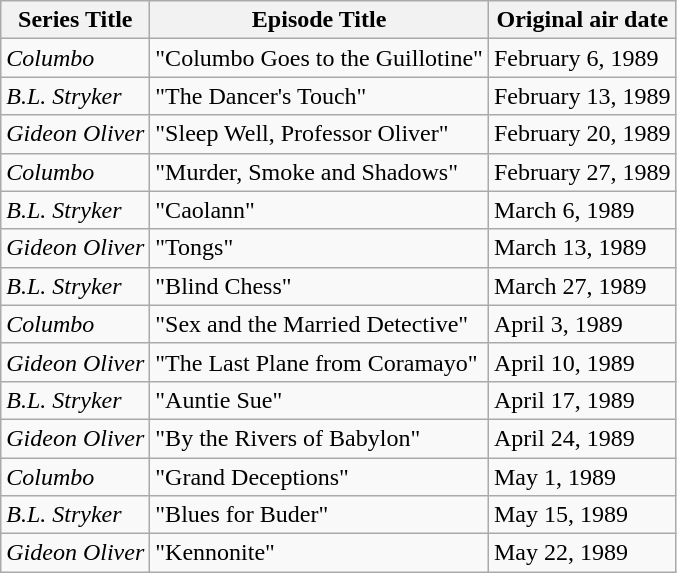<table class="wikitable">
<tr>
<th>Series Title</th>
<th>Episode Title</th>
<th>Original air date</th>
</tr>
<tr>
<td><em>Columbo</em></td>
<td>"Columbo Goes to the Guillotine"</td>
<td>February 6, 1989</td>
</tr>
<tr>
<td><em>B.L. Stryker</em></td>
<td>"The Dancer's Touch"</td>
<td>February 13, 1989</td>
</tr>
<tr>
<td><em>Gideon Oliver</em></td>
<td>"Sleep Well, Professor Oliver"</td>
<td>February 20, 1989</td>
</tr>
<tr>
<td><em>Columbo</em></td>
<td>"Murder, Smoke and Shadows"</td>
<td>February 27, 1989</td>
</tr>
<tr>
<td><em>B.L. Stryker</em></td>
<td>"Caolann"</td>
<td>March 6, 1989</td>
</tr>
<tr>
<td><em>Gideon Oliver</em></td>
<td>"Tongs"</td>
<td>March 13, 1989</td>
</tr>
<tr>
<td><em>B.L. Stryker</em></td>
<td>"Blind Chess"</td>
<td>March 27, 1989</td>
</tr>
<tr>
<td><em>Columbo</em></td>
<td>"Sex and the Married Detective"</td>
<td>April 3, 1989</td>
</tr>
<tr>
<td><em>Gideon Oliver</em></td>
<td>"The Last Plane from Coramayo"</td>
<td>April 10, 1989</td>
</tr>
<tr>
<td><em>B.L. Stryker</em></td>
<td>"Auntie Sue"</td>
<td>April 17, 1989</td>
</tr>
<tr>
<td><em>Gideon Oliver</em></td>
<td>"By the Rivers of Babylon"</td>
<td>April 24, 1989</td>
</tr>
<tr>
<td><em>Columbo</em></td>
<td>"Grand Deceptions"</td>
<td>May 1, 1989</td>
</tr>
<tr>
<td><em>B.L. Stryker</em></td>
<td>"Blues for Buder"</td>
<td>May 15, 1989</td>
</tr>
<tr>
<td><em>Gideon Oliver</em></td>
<td>"Kennonite"</td>
<td>May 22, 1989</td>
</tr>
</table>
